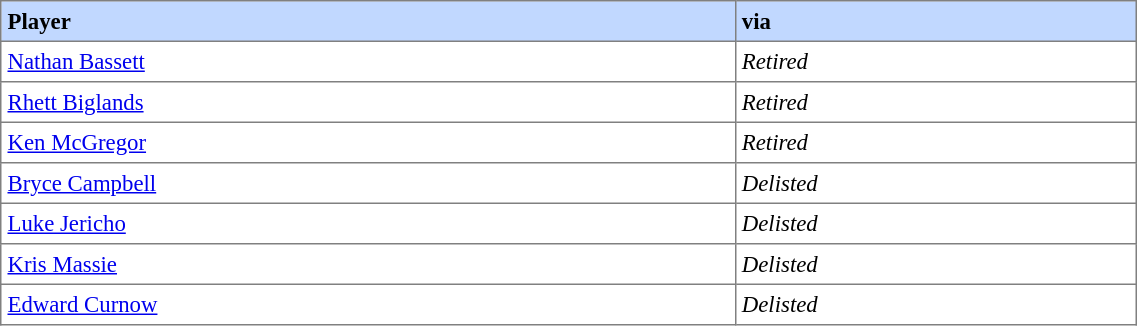<table border="1" cellpadding="4" cellspacing="0"  style="text-align:left; font-size:95%; border-collapse:collapse; width:60%;">
<tr style="background:#C1D8FF;">
<th>Player</th>
<th>via</th>
</tr>
<tr>
<td> <a href='#'>Nathan Bassett</a></td>
<td><em>Retired</em></td>
</tr>
<tr>
<td> <a href='#'>Rhett Biglands</a></td>
<td><em>Retired</em></td>
</tr>
<tr>
<td> <a href='#'>Ken McGregor</a></td>
<td><em>Retired</em></td>
</tr>
<tr>
<td> <a href='#'>Bryce Campbell</a></td>
<td><em>Delisted</em></td>
</tr>
<tr>
<td> <a href='#'>Luke Jericho</a></td>
<td><em>Delisted</em></td>
</tr>
<tr>
<td> <a href='#'>Kris Massie</a></td>
<td><em>Delisted</em></td>
</tr>
<tr>
<td> <a href='#'>Edward Curnow</a></td>
<td><em>Delisted</em></td>
</tr>
</table>
